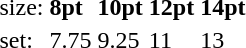<table style="margin-left:40px;">
<tr>
<td>size:</td>
<td><strong>8pt</strong></td>
<td><strong>10pt</strong></td>
<td><strong>12pt</strong></td>
<td><strong>14pt</strong></td>
</tr>
<tr>
<td>set:</td>
<td>7.75</td>
<td>9.25</td>
<td>11</td>
<td>13</td>
</tr>
</table>
